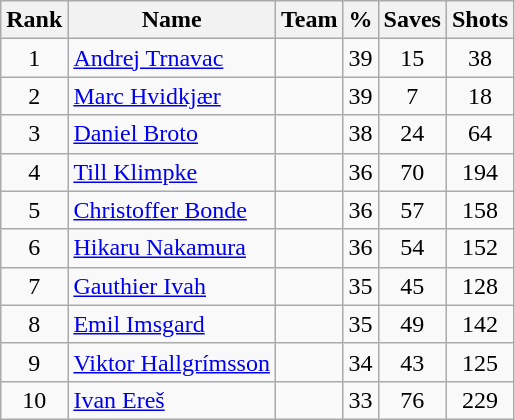<table class="wikitable" style="text-align: center;">
<tr>
<th>Rank</th>
<th>Name</th>
<th>Team</th>
<th>%</th>
<th>Saves</th>
<th>Shots</th>
</tr>
<tr>
<td>1</td>
<td align="left"><a href='#'>Andrej Trnavac</a></td>
<td align="left"></td>
<td>39</td>
<td>15</td>
<td>38</td>
</tr>
<tr>
<td>2</td>
<td align="left"><a href='#'>Marc Hvidkjær</a></td>
<td align="left"></td>
<td>39</td>
<td>7</td>
<td>18</td>
</tr>
<tr>
<td>3</td>
<td align="left"><a href='#'>Daniel Broto</a></td>
<td align="left"></td>
<td>38</td>
<td>24</td>
<td>64</td>
</tr>
<tr>
<td>4</td>
<td align="left"><a href='#'>Till Klimpke</a></td>
<td align="left"></td>
<td>36</td>
<td>70</td>
<td>194</td>
</tr>
<tr>
<td>5</td>
<td align="left"><a href='#'>Christoffer Bonde</a></td>
<td align="left"></td>
<td>36</td>
<td>57</td>
<td>158</td>
</tr>
<tr>
<td>6</td>
<td align="left"><a href='#'>Hikaru Nakamura</a></td>
<td align="left"></td>
<td>36</td>
<td>54</td>
<td>152</td>
</tr>
<tr>
<td>7</td>
<td align="left"><a href='#'>Gauthier Ivah</a></td>
<td align="left"></td>
<td>35</td>
<td>45</td>
<td>128</td>
</tr>
<tr>
<td>8</td>
<td align="left"><a href='#'>Emil Imsgard</a></td>
<td align="left"></td>
<td>35</td>
<td>49</td>
<td>142</td>
</tr>
<tr>
<td>9</td>
<td align="left"><a href='#'>Viktor Hallgrímsson</a></td>
<td align="left"></td>
<td>34</td>
<td>43</td>
<td>125</td>
</tr>
<tr>
<td>10</td>
<td align="left"><a href='#'>Ivan Ereš</a></td>
<td align="left"></td>
<td>33</td>
<td>76</td>
<td>229</td>
</tr>
</table>
